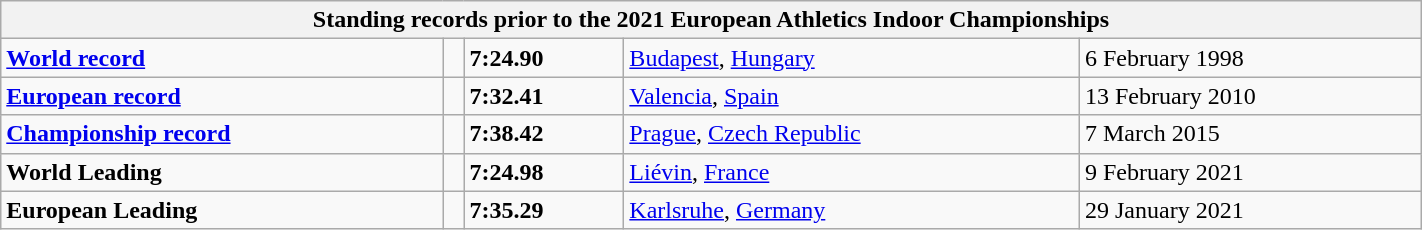<table class="wikitable" width=75%>
<tr>
<th colspan=5>Standing records prior to the 2021 European Athletics Indoor Championships</th>
</tr>
<tr>
<td><strong><a href='#'>World record</a></strong></td>
<td></td>
<td><strong>7:24.90</strong></td>
<td><a href='#'>Budapest</a>, <a href='#'>Hungary</a></td>
<td>6 February 1998</td>
</tr>
<tr>
<td><strong><a href='#'>European record</a></strong></td>
<td></td>
<td><strong>7:32.41</strong></td>
<td><a href='#'>Valencia</a>, <a href='#'>Spain</a></td>
<td>13 February 2010</td>
</tr>
<tr>
<td><strong><a href='#'>Championship record</a></strong></td>
<td></td>
<td><strong>7:38.42</strong></td>
<td><a href='#'>Prague</a>, <a href='#'>Czech Republic</a></td>
<td>7 March 2015</td>
</tr>
<tr>
<td><strong>World Leading</strong></td>
<td></td>
<td><strong>7:24.98</strong></td>
<td><a href='#'>Liévin</a>, <a href='#'>France</a></td>
<td>9 February 2021</td>
</tr>
<tr>
<td><strong>European Leading</strong></td>
<td></td>
<td><strong>7:35.29</strong></td>
<td><a href='#'>Karlsruhe</a>, <a href='#'>Germany</a></td>
<td>29 January 2021</td>
</tr>
</table>
